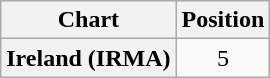<table class="wikitable plainrowheaders" style="text-align:center">
<tr>
<th>Chart</th>
<th>Position</th>
</tr>
<tr>
<th scope="row">Ireland (IRMA)</th>
<td>5</td>
</tr>
</table>
